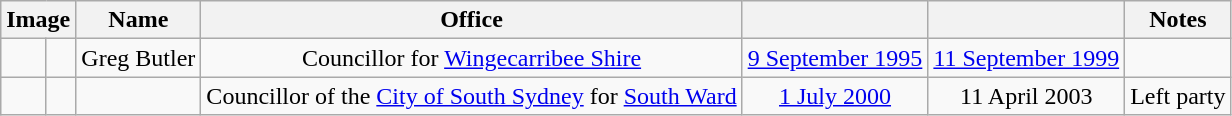<table class="wikitable" style="text-align:center" "width:100%">
<tr>
<th colspan=2>Image</th>
<th>Name<br></th>
<th>Office</th>
<th></th>
<th></th>
<th>Notes</th>
</tr>
<tr>
<td> </td>
<td></td>
<td>Greg Butler</td>
<td>Councillor for <a href='#'>Wingecarribee Shire</a></td>
<td><a href='#'>9 September 1995</a></td>
<td><a href='#'>11 September 1999</a></td>
<td></td>
</tr>
<tr>
<td> </td>
<td></td>
<td></td>
<td>Councillor of the <a href='#'>City of South Sydney</a> for <a href='#'>South Ward</a></td>
<td><a href='#'>1 July 2000</a></td>
<td>11 April 2003</td>
<td>Left party</td>
</tr>
</table>
